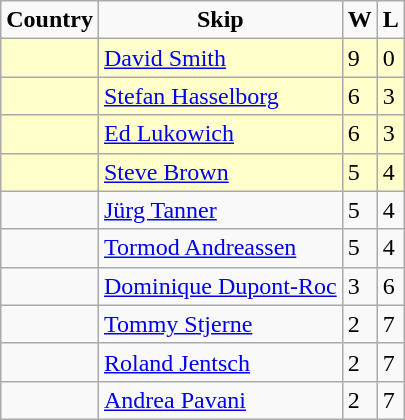<table class="wikitable">
<tr align=center>
<td><strong>Country</strong></td>
<td><strong>Skip</strong></td>
<td><strong>W</strong></td>
<td><strong>L</strong></td>
</tr>
<tr bgcolor=#ffffcc>
<td></td>
<td><a href='#'>David Smith</a></td>
<td>9</td>
<td>0</td>
</tr>
<tr bgcolor=#ffffcc>
<td></td>
<td><a href='#'>Stefan Hasselborg</a></td>
<td>6</td>
<td>3</td>
</tr>
<tr bgcolor=#ffffcc>
<td></td>
<td><a href='#'>Ed Lukowich</a></td>
<td>6</td>
<td>3</td>
</tr>
<tr bgcolor=#ffffcc>
<td></td>
<td><a href='#'>Steve Brown</a></td>
<td>5</td>
<td>4</td>
</tr>
<tr>
<td></td>
<td><a href='#'>Jürg Tanner</a></td>
<td>5</td>
<td>4</td>
</tr>
<tr>
<td></td>
<td><a href='#'>Tormod Andreassen</a></td>
<td>5</td>
<td>4</td>
</tr>
<tr>
<td></td>
<td><a href='#'>Dominique Dupont-Roc</a></td>
<td>3</td>
<td>6</td>
</tr>
<tr>
<td></td>
<td><a href='#'>Tommy Stjerne</a></td>
<td>2</td>
<td>7</td>
</tr>
<tr>
<td></td>
<td><a href='#'>Roland Jentsch</a></td>
<td>2</td>
<td>7</td>
</tr>
<tr>
<td></td>
<td><a href='#'>Andrea Pavani</a></td>
<td>2</td>
<td>7</td>
</tr>
</table>
